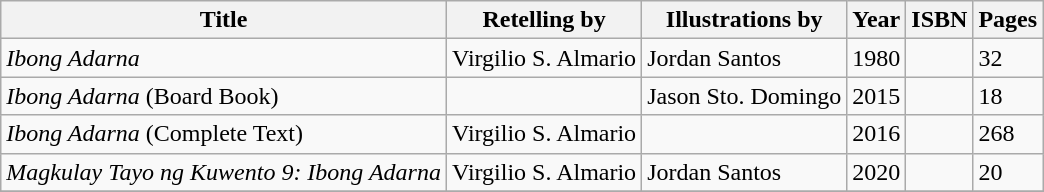<table class="wikitable sortable">
<tr>
<th>Title</th>
<th>Retelling by</th>
<th>Illustrations by</th>
<th>Year</th>
<th>ISBN</th>
<th>Pages</th>
</tr>
<tr>
<td><em>Ibong Adarna</em></td>
<td>Virgilio S. Almario</td>
<td>Jordan Santos</td>
<td>1980</td>
<td></td>
<td>32</td>
</tr>
<tr>
<td><em>Ibong Adarna</em> (Board Book)</td>
<td></td>
<td>Jason Sto. Domingo</td>
<td>2015</td>
<td></td>
<td>18</td>
</tr>
<tr>
<td><em>Ibong Adarna</em> (Complete Text)</td>
<td>Virgilio S. Almario</td>
<td></td>
<td>2016</td>
<td></td>
<td>268</td>
</tr>
<tr>
<td><em>Magkulay Tayo ng Kuwento 9: Ibong Adarna</em></td>
<td>Virgilio S. Almario</td>
<td>Jordan Santos</td>
<td>2020</td>
<td></td>
<td>20</td>
</tr>
<tr>
</tr>
</table>
